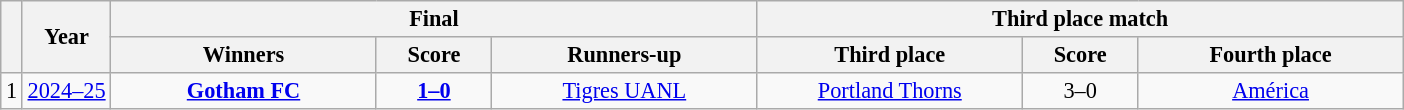<table class="wikitable sortable" style="font-size:93%; text-align:center; width:;">
<tr>
<th rowspan=2 style= "width:;"></th>
<th rowspan=2 style= "width:;">Year</th>
<th colspan=3>Final</th>
<th colspan=3>Third place match</th>
</tr>
<tr>
<th width= 170px>Winners</th>
<th width= 70px>Score</th>
<th width= 170px>Runners-up</th>
<th width= 170px>Third place</th>
<th width= 70px>Score</th>
<th width= 170px>Fourth place</th>
</tr>
<tr>
<td>1</td>
<td><a href='#'>2024–25</a></td>
<td> <strong><a href='#'>Gotham FC</a></strong></td>
<td><strong><a href='#'>1–0</a></strong></td>
<td> <a href='#'>Tigres UANL</a></td>
<td> <a href='#'>Portland Thorns</a></td>
<td>3–0</td>
<td> <a href='#'>América</a></td>
</tr>
</table>
